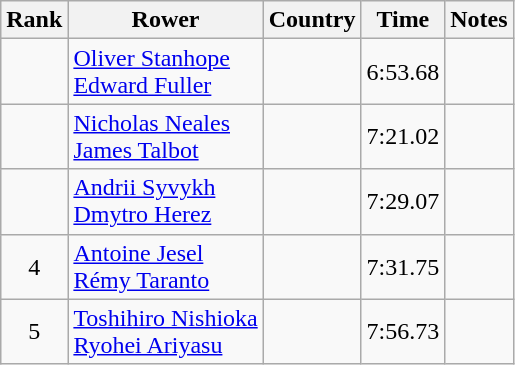<table class="wikitable" style="text-align:center">
<tr>
<th>Rank</th>
<th>Rower</th>
<th>Country</th>
<th>Time</th>
<th>Notes</th>
</tr>
<tr>
<td></td>
<td align="left"><a href='#'>Oliver Stanhope</a><br><a href='#'>Edward Fuller</a></td>
<td align="left"></td>
<td>6:53.68</td>
<td></td>
</tr>
<tr>
<td></td>
<td align="left"><a href='#'>Nicholas Neales</a><br><a href='#'>James Talbot</a></td>
<td align="left"></td>
<td>7:21.02</td>
<td></td>
</tr>
<tr>
<td></td>
<td align="left"><a href='#'>Andrii Syvykh</a><br><a href='#'>Dmytro Herez</a></td>
<td align="left"></td>
<td>7:29.07</td>
<td></td>
</tr>
<tr>
<td>4</td>
<td align="left"><a href='#'>Antoine Jesel</a><br><a href='#'>Rémy Taranto</a></td>
<td align="left"></td>
<td>7:31.75</td>
<td></td>
</tr>
<tr>
<td>5</td>
<td align="left"><a href='#'>Toshihiro Nishioka</a><br><a href='#'>Ryohei Ariyasu</a></td>
<td align="left"></td>
<td>7:56.73</td>
<td></td>
</tr>
</table>
